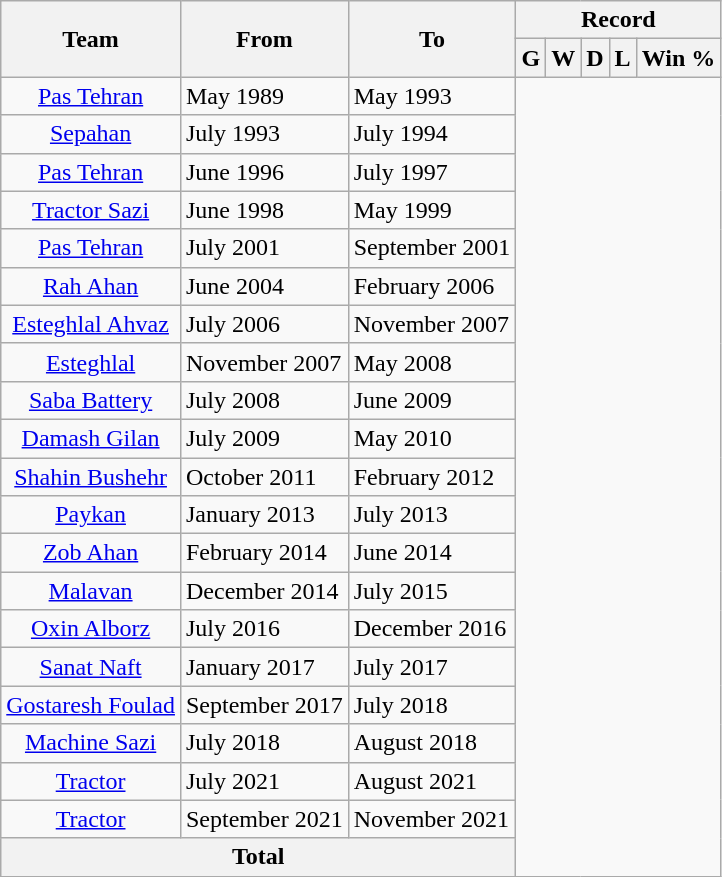<table class="wikitable" style="text-align: center">
<tr>
<th rowspan="2">Team</th>
<th rowspan="2">From</th>
<th rowspan="2">To</th>
<th colspan="5">Record</th>
</tr>
<tr>
<th>G</th>
<th>W</th>
<th>D</th>
<th>L</th>
<th>Win %</th>
</tr>
<tr>
<td><a href='#'>Pas Tehran</a></td>
<td align="left">May 1989</td>
<td align="left">May 1993<br></td>
</tr>
<tr>
<td><a href='#'>Sepahan</a></td>
<td align="left">July 1993</td>
<td align="left">July 1994<br></td>
</tr>
<tr>
<td><a href='#'>Pas Tehran</a></td>
<td align="left">June 1996</td>
<td align="left">July 1997<br></td>
</tr>
<tr>
<td><a href='#'>Tractor Sazi</a></td>
<td align="left">June 1998</td>
<td align="left">May 1999<br></td>
</tr>
<tr>
<td><a href='#'>Pas Tehran</a></td>
<td align="left">July 2001</td>
<td align="left">September 2001<br></td>
</tr>
<tr>
<td><a href='#'>Rah Ahan</a></td>
<td align="left">June 2004</td>
<td align="left">February 2006<br></td>
</tr>
<tr>
<td><a href='#'>Esteghlal Ahvaz</a></td>
<td align="left">July 2006</td>
<td align="left">November 2007<br></td>
</tr>
<tr>
<td><a href='#'>Esteghlal</a></td>
<td align="left">November 2007</td>
<td align="left">May 2008<br></td>
</tr>
<tr>
<td><a href='#'>Saba Battery</a></td>
<td align="left">July 2008</td>
<td align="left">June 2009<br></td>
</tr>
<tr>
<td><a href='#'>Damash Gilan</a></td>
<td align="left">July 2009</td>
<td align="left">May 2010<br></td>
</tr>
<tr>
<td><a href='#'>Shahin Bushehr</a></td>
<td align="left">October 2011</td>
<td align="left">February 2012<br></td>
</tr>
<tr>
<td><a href='#'>Paykan</a></td>
<td align="left">January 2013</td>
<td align="left">July 2013<br></td>
</tr>
<tr>
<td><a href='#'>Zob Ahan</a></td>
<td align="left">February 2014</td>
<td align="left">June 2014<br></td>
</tr>
<tr>
<td><a href='#'>Malavan</a></td>
<td align="left">December 2014</td>
<td align="left">July 2015<br></td>
</tr>
<tr>
<td><a href='#'>Oxin Alborz</a></td>
<td align="left">July 2016</td>
<td align="left">December 2016<br></td>
</tr>
<tr>
<td><a href='#'>Sanat Naft</a></td>
<td align="left">January 2017</td>
<td align="left">July 2017<br></td>
</tr>
<tr>
<td><a href='#'>Gostaresh Foulad</a></td>
<td align="left">September 2017</td>
<td align="left">July 2018<br></td>
</tr>
<tr>
<td><a href='#'>Machine Sazi</a></td>
<td align="left">July 2018</td>
<td align="left">August 2018<br></td>
</tr>
<tr>
<td><a href='#'>Tractor</a></td>
<td align="left">July 2021</td>
<td align="left">August 2021<br></td>
</tr>
<tr>
<td><a href='#'>Tractor</a></td>
<td align="left">September 2021</td>
<td align="left">November 2021<br></td>
</tr>
<tr>
<th colspan="3">Total<br></th>
</tr>
</table>
